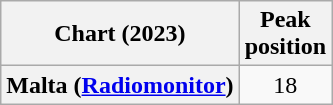<table class="wikitable plainrowheaders" style="text-align:center">
<tr>
<th scope="col">Chart (2023)</th>
<th scope="col">Peak<br>position</th>
</tr>
<tr>
<th scope="row">Malta (<a href='#'>Radiomonitor</a>)</th>
<td>18</td>
</tr>
</table>
